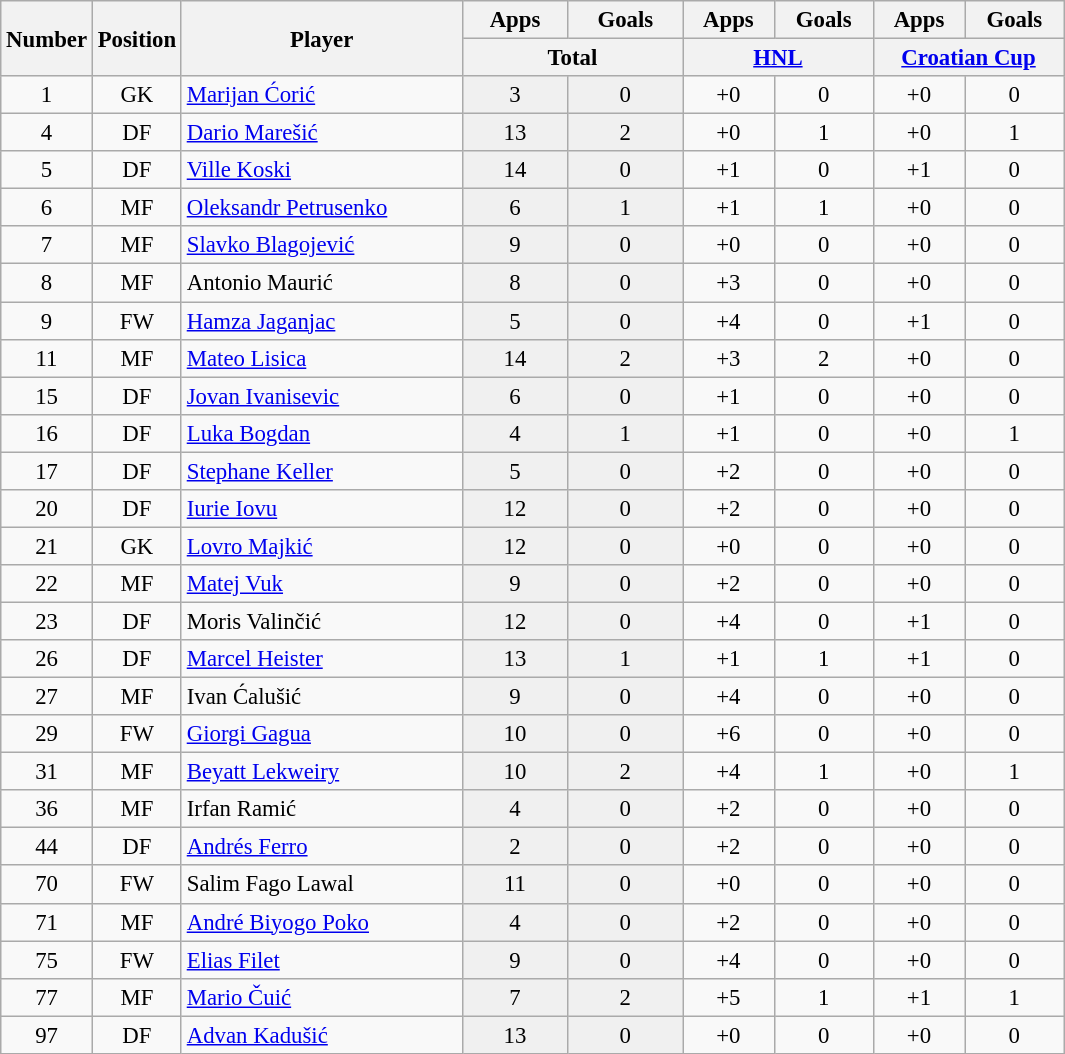<table class="wikitable sortable" style="font-size: 95%; text-align: center;">
<tr>
<th width=40 rowspan="2" align="center">Number</th>
<th width=40 rowspan="2" align="center">Position</th>
<th width=180 rowspan="2" align="center">Player</th>
<th>Apps</th>
<th>Goals</th>
<th>Apps</th>
<th>Goals</th>
<th>Apps</th>
<th>Goals</th>
</tr>
<tr>
<th class="unsortable" width=140 colspan="2" align="center">Total</th>
<th class="unsortable" width=120 colspan="2" align="center"><a href='#'>HNL</a></th>
<th class="unsortable" width=120 colspan="2" align="center"><a href='#'>Croatian Cup</a></th>
</tr>
<tr>
<td>1</td>
<td>GK</td>
<td style="text-align:left;"> <a href='#'>Marijan Ćorić</a></td>
<td style="background: #F0F0F0">3</td>
<td style="background: #F0F0F0">0</td>
<td>+0</td>
<td>0</td>
<td>+0</td>
<td>0</td>
</tr>
<tr>
<td>4</td>
<td>DF</td>
<td style="text-align:left;"> <a href='#'>Dario Marešić</a></td>
<td style="background: #F0F0F0">13</td>
<td style="background: #F0F0F0">2</td>
<td>+0</td>
<td>1</td>
<td>+0</td>
<td>1</td>
</tr>
<tr>
<td>5</td>
<td>DF</td>
<td style="text-align:left;"> <a href='#'>Ville Koski</a></td>
<td style="background: #F0F0F0">14</td>
<td style="background: #F0F0F0">0</td>
<td>+1</td>
<td>0</td>
<td>+1</td>
<td>0</td>
</tr>
<tr>
<td>6</td>
<td>MF</td>
<td style="text-align:left;"> <a href='#'>Oleksandr Petrusenko</a></td>
<td style="background: #F0F0F0">6</td>
<td style="background: #F0F0F0">1</td>
<td>+1</td>
<td>1</td>
<td>+0</td>
<td>0</td>
</tr>
<tr>
<td>7</td>
<td>MF</td>
<td style="text-align:left;"> <a href='#'>Slavko Blagojević</a></td>
<td style="background: #F0F0F0">9</td>
<td style="background: #F0F0F0">0</td>
<td>+0</td>
<td>0</td>
<td>+0</td>
<td>0</td>
</tr>
<tr>
<td>8</td>
<td>MF</td>
<td style="text-align:left;"> Antonio Maurić</td>
<td style="background: #F0F0F0">8</td>
<td style="background: #F0F0F0">0</td>
<td>+3</td>
<td>0</td>
<td>+0</td>
<td>0</td>
</tr>
<tr>
<td>9</td>
<td>FW</td>
<td style="text-align:left;"> <a href='#'>Hamza Jaganjac</a></td>
<td style="background: #F0F0F0">5</td>
<td style="background: #F0F0F0">0</td>
<td>+4</td>
<td>0</td>
<td>+1</td>
<td>0</td>
</tr>
<tr>
<td>11</td>
<td>MF</td>
<td style="text-align:left;"> <a href='#'>Mateo Lisica</a></td>
<td style="background: #F0F0F0">14</td>
<td style="background: #F0F0F0">2</td>
<td>+3</td>
<td>2</td>
<td>+0</td>
<td>0</td>
</tr>
<tr>
<td>15</td>
<td>DF</td>
<td style="text-align:left;"> <a href='#'>Jovan Ivanisevic</a></td>
<td style="background: #F0F0F0">6</td>
<td style="background: #F0F0F0">0</td>
<td>+1</td>
<td>0</td>
<td>+0</td>
<td>0</td>
</tr>
<tr>
<td>16</td>
<td>DF</td>
<td style="text-align:left;"> <a href='#'>Luka Bogdan</a></td>
<td style="background: #F0F0F0">4</td>
<td style="background: #F0F0F0">1</td>
<td>+1</td>
<td>0</td>
<td>+0</td>
<td>1</td>
</tr>
<tr>
<td>17</td>
<td>DF</td>
<td style="text-align:left;"> <a href='#'>Stephane Keller</a></td>
<td style="background: #F0F0F0">5</td>
<td style="background: #F0F0F0">0</td>
<td>+2</td>
<td>0</td>
<td>+0</td>
<td>0</td>
</tr>
<tr>
<td>20</td>
<td>DF</td>
<td style="text-align:left;"> <a href='#'>Iurie Iovu</a></td>
<td style="background: #F0F0F0">12</td>
<td style="background: #F0F0F0">0</td>
<td>+2</td>
<td>0</td>
<td>+0</td>
<td>0</td>
</tr>
<tr>
<td>21</td>
<td>GK</td>
<td style="text-align:left;"> <a href='#'>Lovro Majkić</a></td>
<td style="background: #F0F0F0">12</td>
<td style="background: #F0F0F0">0</td>
<td>+0</td>
<td>0</td>
<td>+0</td>
<td>0</td>
</tr>
<tr>
<td>22</td>
<td>MF</td>
<td style="text-align:left;"> <a href='#'>Matej Vuk</a></td>
<td style="background: #F0F0F0">9</td>
<td style="background: #F0F0F0">0</td>
<td>+2</td>
<td>0</td>
<td>+0</td>
<td>0</td>
</tr>
<tr>
<td>23</td>
<td>DF</td>
<td style="text-align:left;"> Moris Valinčić</td>
<td style="background: #F0F0F0">12</td>
<td style="background: #F0F0F0">0</td>
<td>+4</td>
<td>0</td>
<td>+1</td>
<td>0</td>
</tr>
<tr>
<td>26</td>
<td>DF</td>
<td style="text-align:left;"> <a href='#'>Marcel Heister</a></td>
<td style="background: #F0F0F0">13</td>
<td style="background: #F0F0F0">1</td>
<td>+1</td>
<td>1</td>
<td>+1</td>
<td>0</td>
</tr>
<tr>
<td>27</td>
<td>MF</td>
<td style="text-align:left;"> Ivan Ćalušić</td>
<td style="background: #F0F0F0">9</td>
<td style="background: #F0F0F0">0</td>
<td>+4</td>
<td>0</td>
<td>+0</td>
<td>0</td>
</tr>
<tr>
<td>29</td>
<td>FW</td>
<td style="text-align:left;"> <a href='#'>Giorgi Gagua</a></td>
<td style="background: #F0F0F0">10</td>
<td style="background: #F0F0F0">0</td>
<td>+6</td>
<td>0</td>
<td>+0</td>
<td>0</td>
</tr>
<tr>
<td>31</td>
<td>MF</td>
<td style="text-align:left;"> <a href='#'>Beyatt Lekweiry</a></td>
<td style="background: #F0F0F0">10</td>
<td style="background: #F0F0F0">2</td>
<td>+4</td>
<td>1</td>
<td>+0</td>
<td>1</td>
</tr>
<tr>
<td>36</td>
<td>MF</td>
<td style="text-align:left;"> Irfan Ramić</td>
<td style="background: #F0F0F0">4</td>
<td style="background: #F0F0F0">0</td>
<td>+2</td>
<td>0</td>
<td>+0</td>
<td>0</td>
</tr>
<tr>
<td>44</td>
<td>DF</td>
<td style="text-align:left;"> <a href='#'>Andrés Ferro</a></td>
<td style="background: #F0F0F0">2</td>
<td style="background: #F0F0F0">0</td>
<td>+2</td>
<td>0</td>
<td>+0</td>
<td>0</td>
</tr>
<tr>
<td>70</td>
<td>FW</td>
<td style="text-align:left;"> Salim Fago Lawal</td>
<td style="background: #F0F0F0">11</td>
<td style="background: #F0F0F0">0</td>
<td>+0</td>
<td>0</td>
<td>+0</td>
<td>0</td>
</tr>
<tr>
<td>71</td>
<td>MF</td>
<td style="text-align:left;"> <a href='#'>André Biyogo Poko</a></td>
<td style="background: #F0F0F0">4</td>
<td style="background: #F0F0F0">0</td>
<td>+2</td>
<td>0</td>
<td>+0</td>
<td>0</td>
</tr>
<tr>
<td>75</td>
<td>FW</td>
<td style="text-align:left;"> <a href='#'>Elias Filet</a></td>
<td style="background: #F0F0F0">9</td>
<td style="background: #F0F0F0">0</td>
<td>+4</td>
<td>0</td>
<td>+0</td>
<td>0</td>
</tr>
<tr>
<td>77</td>
<td>MF</td>
<td style="text-align:left;"> <a href='#'>Mario Čuić</a></td>
<td style="background: #F0F0F0">7</td>
<td style="background: #F0F0F0">2</td>
<td>+5</td>
<td>1</td>
<td>+1</td>
<td>1</td>
</tr>
<tr>
<td>97</td>
<td>DF</td>
<td style="text-align:left;"> <a href='#'>Advan Kadušić</a></td>
<td style="background: #F0F0F0">13</td>
<td style="background: #F0F0F0">0</td>
<td>+0</td>
<td>0</td>
<td>+0</td>
<td>0</td>
</tr>
</table>
